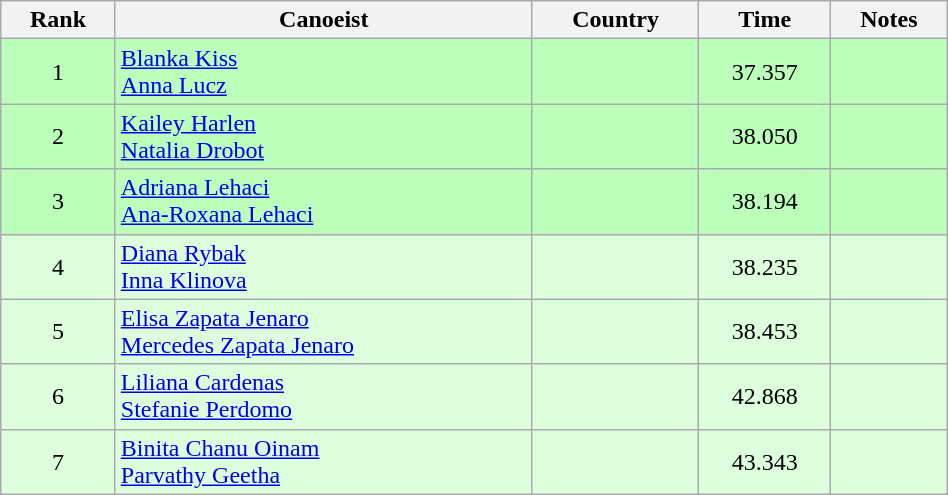<table class="wikitable" style="text-align:center;width: 50%">
<tr>
<th>Rank</th>
<th>Canoeist</th>
<th>Country</th>
<th>Time</th>
<th>Notes</th>
</tr>
<tr bgcolor=bbffbb>
<td>1</td>
<td align="left"><a href='#'>Blanka Kiss</a><br><a href='#'>Anna Lucz</a></td>
<td align="left"></td>
<td>37.357</td>
<td></td>
</tr>
<tr bgcolor=bbffbb>
<td>2</td>
<td align="left"><a href='#'>Kailey Harlen</a><br><a href='#'>Natalia Drobot</a></td>
<td align="left"></td>
<td>38.050</td>
<td></td>
</tr>
<tr bgcolor=bbffbb>
<td>3</td>
<td align="left"><a href='#'>Adriana Lehaci</a><br><a href='#'>Ana-Roxana Lehaci</a></td>
<td align="left"></td>
<td>38.194</td>
<td></td>
</tr>
<tr bgcolor=ddffdd>
<td>4</td>
<td align="left"><a href='#'>Diana Rybak</a><br><a href='#'>Inna Klinova</a></td>
<td align="left"></td>
<td>38.235</td>
<td></td>
</tr>
<tr bgcolor=ddffdd>
<td>5</td>
<td align="left"><a href='#'>Elisa Zapata Jenaro</a><br><a href='#'>Mercedes Zapata Jenaro</a></td>
<td align="left"></td>
<td>38.453</td>
<td></td>
</tr>
<tr bgcolor=ddffdd>
<td>6</td>
<td align="left"><a href='#'>Liliana Cardenas</a><br><a href='#'>Stefanie Perdomo</a></td>
<td align="left"></td>
<td>42.868</td>
<td></td>
</tr>
<tr bgcolor=ddffdd>
<td>7</td>
<td align="left"><a href='#'>Binita Chanu Oinam</a><br><a href='#'>Parvathy Geetha</a></td>
<td align="left"></td>
<td>43.343</td>
<td></td>
</tr>
</table>
